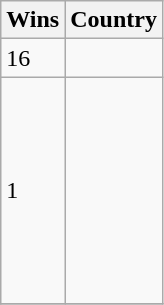<table class="wikitable">
<tr>
<th>Wins</th>
<th>Country</th>
</tr>
<tr>
<td>16</td>
<td></td>
</tr>
<tr>
<td>1</td>
<td><br><br><br><br><br><br><br><br></td>
</tr>
<tr>
</tr>
</table>
